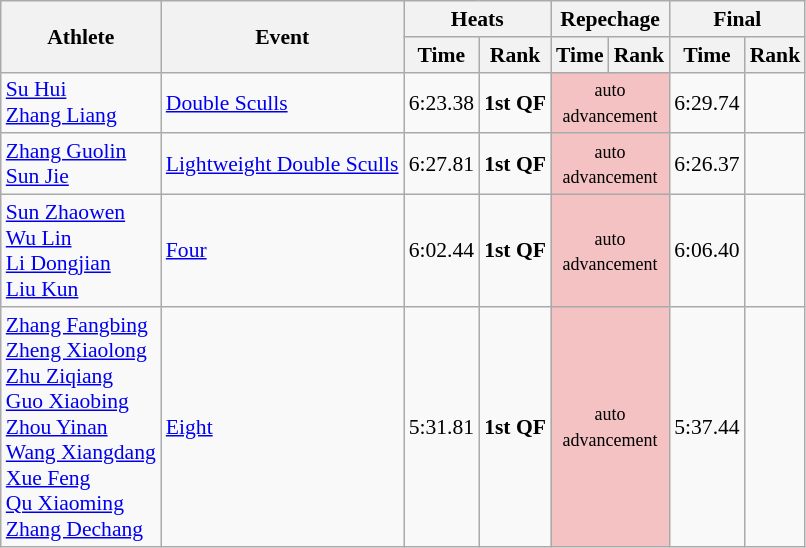<table class=wikitable style="font-size:90%">
<tr>
<th rowspan=2>Athlete</th>
<th rowspan=2>Event</th>
<th colspan=2>Heats</th>
<th colspan=2>Repechage</th>
<th colspan=2>Final</th>
</tr>
<tr>
<th>Time</th>
<th>Rank</th>
<th>Time</th>
<th>Rank</th>
<th>Time</th>
<th>Rank</th>
</tr>
<tr>
<td><a href='#'>Su Hui</a><br><a href='#'>Zhang Liang</a></td>
<td><a href='#'>Double Sculls</a></td>
<td align=center>6:23.38</td>
<td align=center><strong>1st QF</strong></td>
<td colspan="2" style="text-align:center; background:#f4c2c2;"><small>auto<br>advancement</small></td>
<td align=center>6:29.74</td>
<td align=center></td>
</tr>
<tr>
<td><a href='#'>Zhang Guolin</a><br><a href='#'>Sun Jie</a></td>
<td><a href='#'>Lightweight Double Sculls</a></td>
<td align=center>6:27.81</td>
<td align=center><strong>1st QF</strong></td>
<td colspan="2" style="text-align:center; background:#f4c2c2;"><small>auto<br>advancement</small></td>
<td align=center>6:26.37</td>
<td align=center></td>
</tr>
<tr>
<td><a href='#'>Sun Zhaowen</a><br><a href='#'>Wu Lin</a><br><a href='#'>Li Dongjian</a><br><a href='#'>Liu Kun</a></td>
<td><a href='#'>Four</a></td>
<td align=center>6:02.44</td>
<td align=center><strong>1st QF</strong></td>
<td colspan="2" style="text-align:center; background:#f4c2c2;"><small>auto<br>advancement</small></td>
<td align=center>6:06.40</td>
<td align=center></td>
</tr>
<tr>
<td><a href='#'>Zhang Fangbing</a><br><a href='#'>Zheng Xiaolong</a><br><a href='#'>Zhu Ziqiang</a><br><a href='#'>Guo Xiaobing</a><br><a href='#'>Zhou Yinan</a><br><a href='#'>Wang Xiangdang</a><br><a href='#'>Xue Feng</a><br><a href='#'>Qu Xiaoming</a><br><a href='#'>Zhang Dechang</a></td>
<td><a href='#'>Eight</a></td>
<td align=center>5:31.81</td>
<td align=center><strong>1st QF</strong></td>
<td colspan="2" style="text-align:center; background:#f4c2c2;"><small>auto<br>advancement</small></td>
<td align=center>5:37.44</td>
<td align=center></td>
</tr>
</table>
